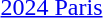<table>
<tr>
<td rowspan=2><a href='#'>2024 Paris</a><br></td>
<td rowspan=2></td>
<td rowspan=2></td>
<td></td>
</tr>
<tr>
<td></td>
</tr>
</table>
